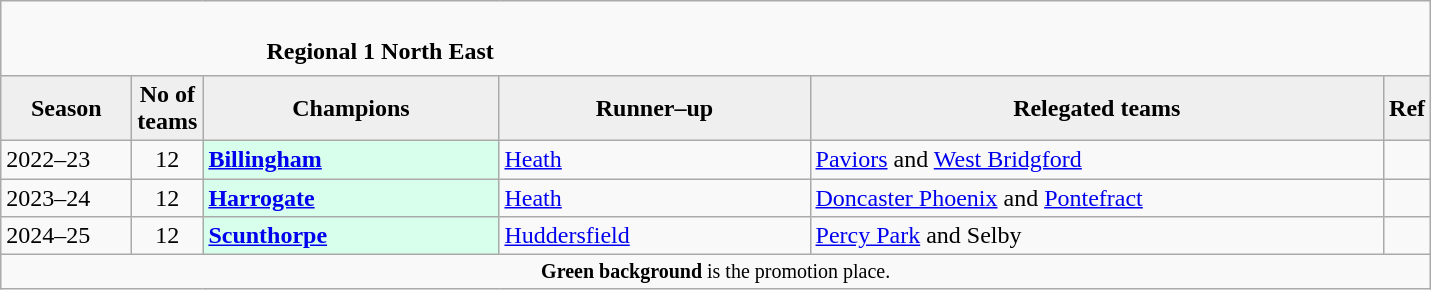<table class="wikitable" style="text-align: left;">
<tr>
<td colspan="11" cellpadding="0" cellspacing="0"><br><table border="0" style="width:90%;" cellpadding="0" cellspacing="0">
<tr>
<td style="width:20%; border:0;"></td>
<td style="border:0;"><strong> Regional 1 North East</strong></td>
<td style="width:20%; border:0;"></td>
</tr>
</table>
</td>
</tr>
<tr>
<th style="background:#efefef; width:80px;">Season</th>
<th style="background:#efefef; width:40px;">No of teams</th>
<th style="background:#efefef; width:190px;">Champions</th>
<th style="background:#efefef; width:200px;">Runner–up</th>
<th style="background:#efefef; width:375px;">Relegated teams</th>
<th style="background:#efefef; width:20px;">Ref</th>
</tr>
<tr align=left>
<td>2022–23</td>
<td style="text-align: center;">12</td>
<td style="background:#d8ffeb;"><strong><a href='#'>Billingham</a></strong></td>
<td><a href='#'>Heath</a></td>
<td><a href='#'>Paviors</a> and <a href='#'>West Bridgford</a></td>
<td></td>
</tr>
<tr align=left>
<td>2023–24</td>
<td style="text-align: center;">12</td>
<td style="background:#d8ffeb;"><strong><a href='#'>Harrogate</a></strong></td>
<td><a href='#'>Heath</a></td>
<td><a href='#'>Doncaster Phoenix</a> and <a href='#'>Pontefract</a></td>
<td></td>
</tr>
<tr align=left>
<td>2024–25</td>
<td style="text-align: center;">12</td>
<td style="background:#d8ffeb;"><strong><a href='#'>Scunthorpe</a></strong></td>
<td><a href='#'>Huddersfield</a></td>
<td><a href='#'>Percy Park</a> and Selby</td>
<td></td>
</tr>
<tr align=left>
<td colspan="15"  style="border:0; font-size:smaller; text-align:center;"><span><strong>Green background</strong></span> is the promotion place.</td>
</tr>
</table>
